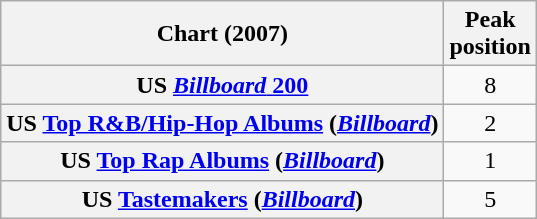<table class="wikitable sortable plainrowheaders" style="text-align:center">
<tr>
<th scope="col">Chart (2007)</th>
<th scope="col">Peak<br>position</th>
</tr>
<tr>
<th scope="row">US <a href='#'><em>Billboard</em> 200</a></th>
<td>8</td>
</tr>
<tr>
<th scope="row">US <a href='#'>Top R&B/Hip-Hop Albums</a> (<em><a href='#'>Billboard</a></em>)</th>
<td>2</td>
</tr>
<tr>
<th scope="row">US <a href='#'>Top Rap Albums</a> (<em><a href='#'>Billboard</a></em>)</th>
<td>1</td>
</tr>
<tr>
<th scope="row">US <a href='#'>Tastemakers</a> (<em><a href='#'>Billboard</a></em>)</th>
<td>5</td>
</tr>
</table>
